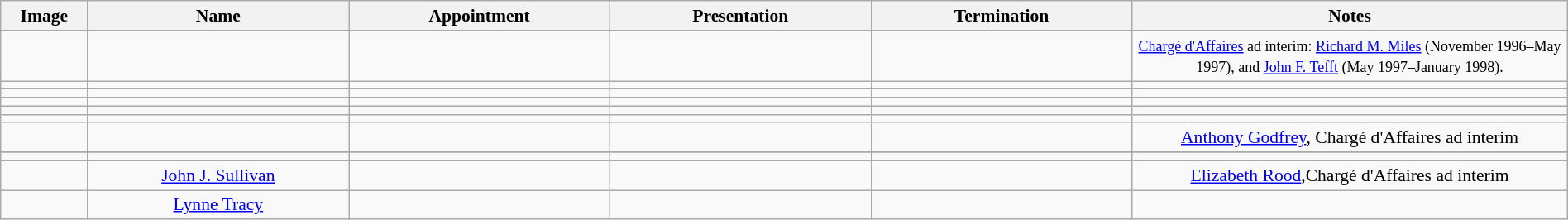<table class="wikitable sortable" style="font-size:90%; text-align:center; width:100%;">
<tr>
<th style="width:5%;">Image</th>
<th style="width:15%;">Name</th>
<th style="width:15%;">Appointment</th>
<th style="width:15%;">Presentation</th>
<th style="width:15%;">Termination</th>
<th class="unsortable" style="width:25%;">Notes</th>
</tr>
<tr>
<td></td>
<td></td>
<td></td>
<td></td>
<td></td>
<td><small><a href='#'>Chargé d'Affaires</a> ad interim: <a href='#'>Richard M. Miles</a> (November 1996–May 1997), and <a href='#'>John F. Tefft</a> (May 1997–January 1998).</small></td>
</tr>
<tr>
<td></td>
<td></td>
<td></td>
<td></td>
<td></td>
<td></td>
</tr>
<tr>
<td></td>
<td></td>
<td></td>
<td></td>
<td></td>
<td></td>
</tr>
<tr>
<td></td>
<td></td>
<td></td>
<td></td>
<td></td>
<td></td>
</tr>
<tr>
<td></td>
<td></td>
<td></td>
<td></td>
<td></td>
<td></td>
</tr>
<tr>
<td></td>
<td></td>
<td></td>
<td></td>
<td></td>
<td></td>
</tr>
<tr>
<td></td>
<td></td>
<td></td>
<td></td>
<td></td>
<td><a href='#'>Anthony Godfrey</a>, Chargé d'Affaires ad interim</td>
</tr>
<tr>
</tr>
<tr>
<td></td>
<td></td>
<td></td>
<td></td>
<td></td>
<td></td>
</tr>
<tr>
<td></td>
<td><a href='#'>John J. Sullivan</a></td>
<td></td>
<td></td>
<td></td>
<td><a href='#'>Elizabeth Rood</a>,Chargé d'Affaires ad interim</td>
</tr>
<tr>
<td></td>
<td><a href='#'>Lynne Tracy</a></td>
<td></td>
<td></td>
<td></td>
<td></td>
</tr>
</table>
